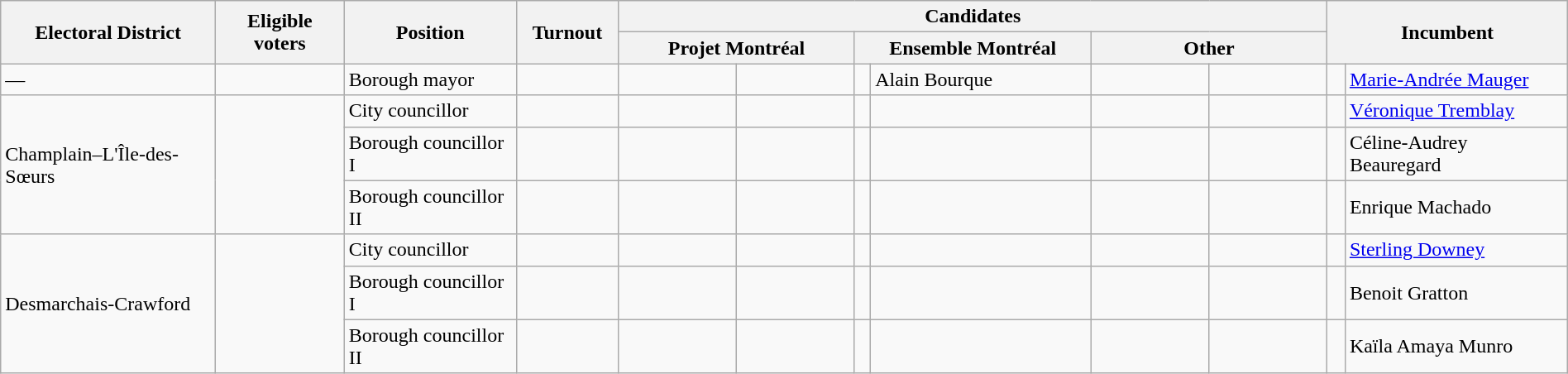<table class="wikitable" width="100%">
<tr>
<th width=10% rowspan=2>Electoral District</th>
<th width=6% rowspan=2>Eligible voters</th>
<th width=8% rowspan=2>Position</th>
<th width=4% rowspan=2>Turnout</th>
<th colspan=6>Candidates</th>
<th width=11% colspan=2 rowspan=2>Incumbent</th>
</tr>
<tr>
<th width=11% colspan=2 ><span>Projet Montréal</span></th>
<th width=11% colspan=2 ><span>Ensemble Montréal</span></th>
<th width=11% colspan=2 >Other</th>
</tr>
<tr>
<td>—</td>
<td></td>
<td>Borough mayor</td>
<td></td>
<td></td>
<td></td>
<td></td>
<td>Alain Bourque</td>
<td></td>
<td></td>
<td> </td>
<td><a href='#'>Marie-Andrée Mauger</a></td>
</tr>
<tr>
<td rowspan=3>Champlain–L'Île-des-Sœurs</td>
<td rowspan=3></td>
<td>City councillor</td>
<td></td>
<td></td>
<td></td>
<td></td>
<td></td>
<td></td>
<td></td>
<td> </td>
<td><a href='#'>Véronique Tremblay</a></td>
</tr>
<tr>
<td>Borough councillor I</td>
<td></td>
<td></td>
<td></td>
<td></td>
<td></td>
<td></td>
<td></td>
<td> </td>
<td>Céline-Audrey Beauregard</td>
</tr>
<tr>
<td>Borough councillor II</td>
<td></td>
<td></td>
<td></td>
<td></td>
<td></td>
<td></td>
<td></td>
<td> </td>
<td>Enrique Machado</td>
</tr>
<tr>
<td rowspan=3>Desmarchais-Crawford</td>
<td rowspan=3></td>
<td>City councillor</td>
<td></td>
<td></td>
<td></td>
<td></td>
<td></td>
<td></td>
<td></td>
<td> </td>
<td><a href='#'>Sterling Downey</a></td>
</tr>
<tr>
<td>Borough councillor I</td>
<td></td>
<td></td>
<td></td>
<td></td>
<td></td>
<td></td>
<td></td>
<td> </td>
<td>Benoit Gratton</td>
</tr>
<tr>
<td>Borough councillor II</td>
<td></td>
<td></td>
<td></td>
<td></td>
<td></td>
<td></td>
<td></td>
<td> </td>
<td>Kaïla Amaya Munro</td>
</tr>
</table>
